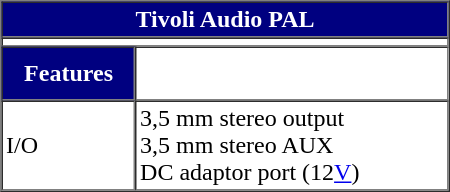<table border="1" align="right" cellpadding="2" cellspacing="0" width="300">
<tr>
<td align="center" colspan="2" style="color: white; background: navy"><strong>Tivoli Audio PAL</strong></td>
</tr>
<tr>
<td align="center" colspan="2"></td>
</tr>
<tr>
<th align ="center" style="color: white; height: 30px; background: navy no-repeat scroll top left;">Features</th>
<th align ="center" style="color: black; height: 30px; background: white no-repeat scroll top left;"></th>
</tr>
<tr>
<td>I/O</td>
<td>3,5 mm stereo output<br> 3,5 mm stereo AUX<br> DC adaptor port (12<a href='#'>V</a>)</td>
</tr>
</table>
